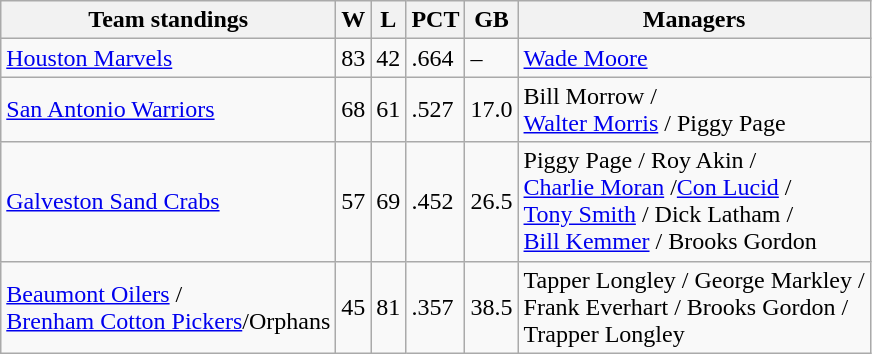<table class="wikitable">
<tr>
<th>Team standings</th>
<th>W</th>
<th>L</th>
<th>PCT</th>
<th>GB</th>
<th>Managers</th>
</tr>
<tr>
<td><a href='#'>Houston Marvels</a></td>
<td>83</td>
<td>42</td>
<td>.664</td>
<td>–</td>
<td><a href='#'>Wade Moore</a></td>
</tr>
<tr>
<td><a href='#'>San Antonio Warriors</a></td>
<td>68</td>
<td>61</td>
<td>.527</td>
<td>17.0</td>
<td>Bill Morrow /<br><a href='#'>Walter Morris</a> / Piggy Page</td>
</tr>
<tr>
<td><a href='#'>Galveston Sand Crabs</a></td>
<td>57</td>
<td>69</td>
<td>.452</td>
<td>26.5</td>
<td>Piggy Page / Roy Akin / <br><a href='#'>Charlie Moran</a> /<a href='#'>Con Lucid</a> / <br> <a href='#'>Tony Smith</a> / Dick Latham / <br> <a href='#'>Bill Kemmer</a> / Brooks Gordon</td>
</tr>
<tr>
<td><a href='#'>Beaumont Oilers</a> /<br> <a href='#'>Brenham Cotton Pickers</a>/Orphans</td>
<td>45</td>
<td>81</td>
<td>.357</td>
<td>38.5</td>
<td>Tapper Longley / George Markley /<br> Frank Everhart / Brooks Gordon /<br>Trapper Longley</td>
</tr>
</table>
